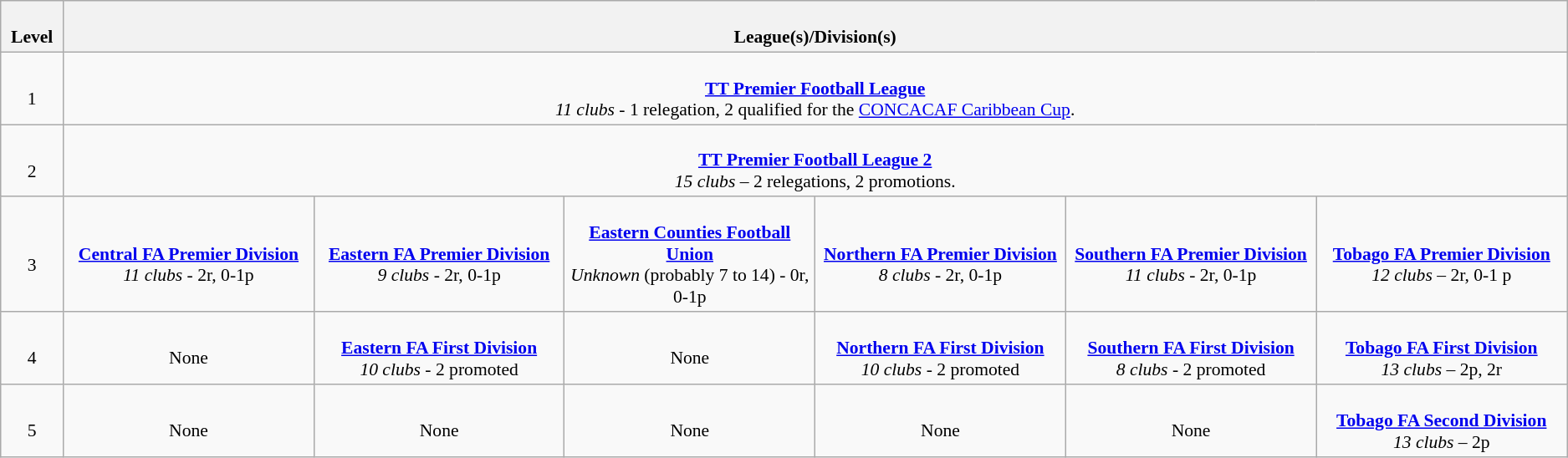<table class="wikitable" style="text-align: center; font-size:90%;">
<tr>
<th colspan="1" width="4%"><br>Level</th>
<th colspan="6" width="96%"><br>League(s)/Division(s)</th>
</tr>
<tr>
<td colspan="1" width="4%"><br>1</td>
<td colspan="6" width="96%"><br><strong><a href='#'>TT Premier Football League</a></strong><br>
<em>11 clubs</em> - 1 relegation, 2 qualified for the <a href='#'>CONCACAF Caribbean Cup</a>.</td>
</tr>
<tr>
<td colspan="1" width="4%"><br>2</td>
<td colspan="6" width="96%"><br><strong><a href='#'>TT Premier Football League 2</a></strong><br>
<em>15 clubs</em> – 2 relegations, 2 promotions.</td>
</tr>
<tr ---->
<td colspan="1" width="4%"><br>3</td>
<td colspan="1" width="16%"><br><strong><a href='#'>Central FA Premier Division</a></strong><br>
<em>11 clubs</em> - 2r, 0-1p</td>
<td colspan="1" width="16%"><br><strong><a href='#'>Eastern FA Premier Division</a></strong><br>
<em>9 clubs</em> - 2r, 0-1p</td>
<td colspan="1" width="16%"><br><strong><a href='#'>Eastern Counties Football Union</a></strong><br>
<em>Unknown</em> (probably 7 to 14) - 0r, 0-1p</td>
<td colspan="1" width="16%"><br><strong><a href='#'>Northern FA Premier Division</a> <br></strong>
<em>8 clubs</em> - 2r, 0-1p</td>
<td colspan="1" width="16%"><br><strong><a href='#'>Southern FA Premier Division</a></strong><br>
<em>11 clubs</em> - 2r, 0-1p</td>
<td colspan="1" width="16%"><br><strong><a href='#'>Tobago FA Premier Division</a></strong><br>
<em>12 clubs</em> – 2r, 0-1 p</td>
</tr>
<tr ---->
<td colspan="1" width="4%"><br>4</td>
<td colspan="1" width="16%"><br>None</td>
<td colspan="1" width="16%"><br><strong><a href='#'>Eastern FA First Division</a></strong><br>
<em>10 clubs</em> - 2 promoted</td>
<td colspan="1"><br>None</td>
<td colspan="1" width="16%"><br><strong><a href='#'>Northern FA First Division</a></strong><br>
<em>10 clubs</em> - 2 promoted</td>
<td colspan="1" width="16%"><br><strong><a href='#'>Southern FA First Division</a></strong><br>
<em>8 clubs</em> - 2 promoted</td>
<td colspan="1" width="16%"><br><strong><a href='#'>Tobago FA First Division</a></strong><br>
<em>13 clubs</em> – 2p, 2r</td>
</tr>
<tr ---->
<td colspan="1" width="4%"><br>5</td>
<td colspan="1" width="16%"><br>None</td>
<td colspan="1" width="16%"><br>None</td>
<td colspan="1" width="16%"><br>None</td>
<td colspan="1" width="16%"><br>None</td>
<td colspan="1" width="16%"><br>None</td>
<td colspan="1" width="16%"><br><strong><a href='#'>Tobago FA Second Division</a></strong><br>
<em>13 clubs</em> – 2p</td>
</tr>
</table>
